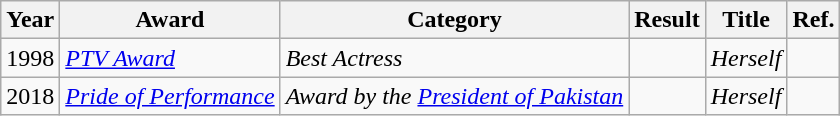<table class="wikitable">
<tr>
<th>Year</th>
<th>Award</th>
<th>Category</th>
<th>Result</th>
<th>Title</th>
<th>Ref.</th>
</tr>
<tr>
<td>1998</td>
<td><em><a href='#'>PTV Award</a></em></td>
<td><em>Best Actress</em></td>
<td></td>
<td><em>Herself</em></td>
<td></td>
</tr>
<tr>
<td>2018</td>
<td><em><a href='#'>Pride of Performance</a></em></td>
<td><em>Award by the <a href='#'>President of Pakistan</a></em></td>
<td></td>
<td><em>Herself</em></td>
<td></td>
</tr>
</table>
